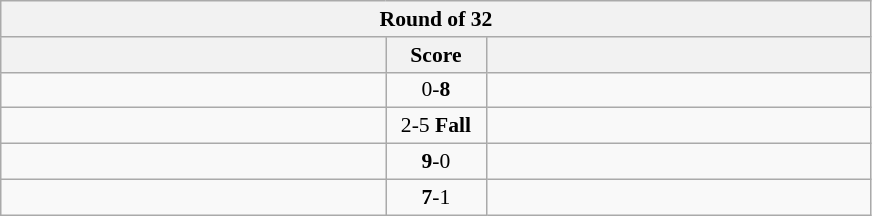<table class="wikitable" style="text-align: center; font-size:90% ">
<tr>
<th colspan=3>Round of 32</th>
</tr>
<tr>
<th align="right" width="250"></th>
<th width="60">Score</th>
<th align="left" width="250"></th>
</tr>
<tr>
<td align=left></td>
<td align=center>0-<strong>8</strong></td>
<td align=left><strong></strong></td>
</tr>
<tr>
<td align=left><strong></strong></td>
<td align=center>2-5 <strong>Fall</strong></td>
<td align=left></td>
</tr>
<tr>
<td align=left><strong></strong></td>
<td align=center><strong>9</strong>-0</td>
<td align=left></td>
</tr>
<tr>
<td align=left><strong></strong></td>
<td align=center><strong>7</strong>-1</td>
<td align=left></td>
</tr>
</table>
